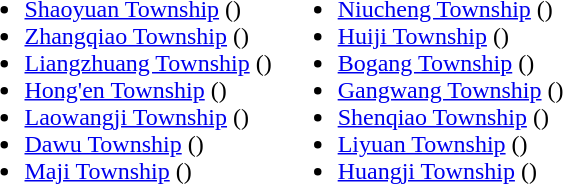<table>
<tr>
<td valign="top"><br><ul><li><a href='#'>Shaoyuan Township</a> ()</li><li><a href='#'>Zhangqiao Township</a> ()</li><li><a href='#'>Liangzhuang Township</a> ()</li><li><a href='#'>Hong'en Township</a> ()</li><li><a href='#'>Laowangji Township</a> ()</li><li><a href='#'>Dawu Township</a> ()</li><li><a href='#'>Maji Township</a> ()</li></ul></td>
<td valign="top"><br><ul><li><a href='#'>Niucheng Township</a> ()</li><li><a href='#'>Huiji Township</a> ()</li><li><a href='#'>Bogang Township</a> ()</li><li><a href='#'>Gangwang Township</a> ()</li><li><a href='#'>Shenqiao Township</a> ()</li><li><a href='#'>Liyuan Township</a> ()</li><li><a href='#'>Huangji Township</a> ()</li></ul></td>
</tr>
</table>
